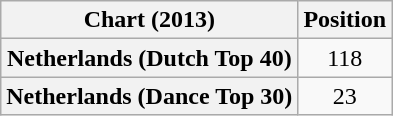<table class="wikitable plainrowheaders">
<tr>
<th>Chart (2013)</th>
<th>Position</th>
</tr>
<tr>
<th scope="row">Netherlands (Dutch Top 40)</th>
<td align="center">118</td>
</tr>
<tr>
<th scope="row">Netherlands (Dance Top 30)</th>
<td align="center">23</td>
</tr>
</table>
